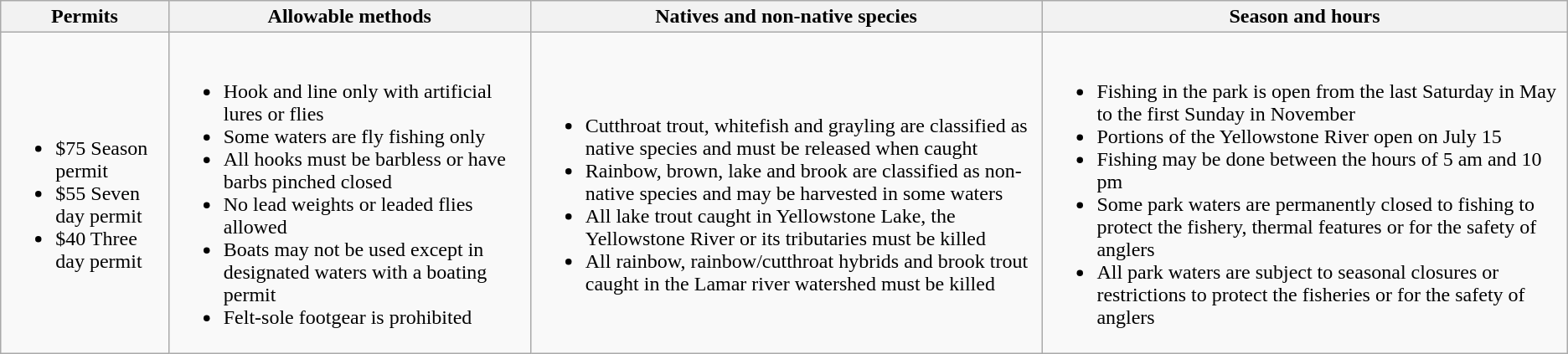<table class="wikitable">
<tr>
<th>Permits </th>
<th>Allowable methods</th>
<th>Natives and non-native species</th>
<th>Season and hours</th>
</tr>
<tr>
<td><br><ul><li>$75 Season permit</li><li>$55 Seven day permit</li><li>$40 Three day permit</li></ul></td>
<td><br><ul><li>Hook and line only with artificial lures or flies</li><li>Some waters are fly fishing only</li><li>All hooks must be barbless or have barbs pinched closed</li><li>No lead weights or leaded flies allowed</li><li>Boats may not be used except in designated waters with a boating permit</li><li>Felt-sole footgear is prohibited</li></ul></td>
<td><br><ul><li>Cutthroat trout, whitefish and grayling are classified as native species and must be released when caught</li><li>Rainbow, brown, lake and brook are classified as non-native species and may be harvested in some waters</li><li>All lake trout caught in Yellowstone Lake, the Yellowstone River or its tributaries must be killed</li><li>All rainbow, rainbow/cutthroat hybrids and brook trout caught in the Lamar river watershed must be killed</li></ul></td>
<td><br><ul><li>Fishing in the park is open from the last Saturday in May to the first Sunday in November</li><li>Portions of the Yellowstone River open on July 15</li><li>Fishing may be done between the hours of 5 am and 10 pm</li><li>Some park waters are permanently closed to fishing to protect the fishery, thermal features or for the safety of anglers</li><li>All park waters are subject to seasonal closures or restrictions to protect the fisheries or for the safety of anglers</li></ul></td>
</tr>
</table>
